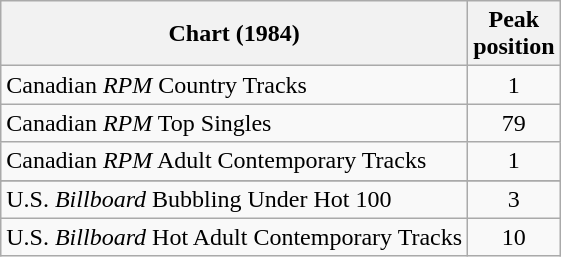<table class="wikitable sortable">
<tr>
<th>Chart (1984)</th>
<th>Peak<br>position</th>
</tr>
<tr>
<td>Canadian <em>RPM</em> Country Tracks</td>
<td align="center">1</td>
</tr>
<tr>
<td>Canadian <em>RPM</em> Top Singles</td>
<td align="center">79</td>
</tr>
<tr>
<td>Canadian <em>RPM</em> Adult Contemporary Tracks</td>
<td align="center">1</td>
</tr>
<tr>
</tr>
<tr>
<td>U.S. <em>Billboard</em> Bubbling Under Hot 100</td>
<td align="center">3</td>
</tr>
<tr>
<td>U.S. <em>Billboard</em> Hot Adult Contemporary Tracks</td>
<td align="center">10</td>
</tr>
</table>
